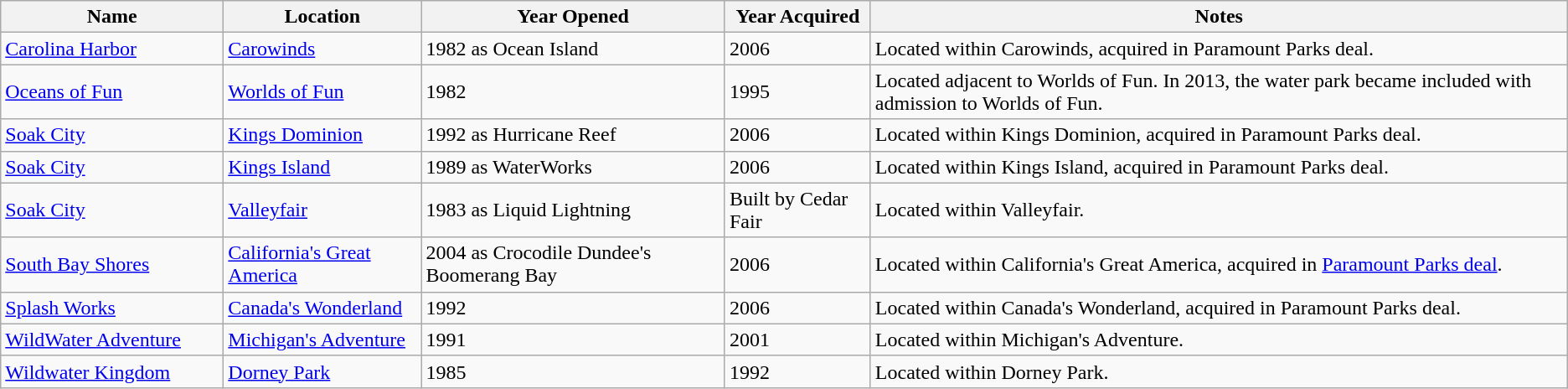<table class="wikitable sortable">
<tr>
<th style="width:170px;">Name</th>
<th style="width:150px;">Location</th>
<th>Year Opened</th>
<th>Year Acquired</th>
<th>Notes</th>
</tr>
<tr>
<td><a href='#'>Carolina Harbor</a></td>
<td><a href='#'>Carowinds</a></td>
<td>1982 as Ocean Island</td>
<td>2006</td>
<td>Located within Carowinds, acquired in Paramount Parks deal.</td>
</tr>
<tr>
<td><a href='#'>Oceans of Fun</a></td>
<td><a href='#'>Worlds of Fun</a></td>
<td>1982</td>
<td>1995</td>
<td>Located adjacent to Worlds of Fun. In 2013, the water park became included with admission to Worlds of Fun.</td>
</tr>
<tr>
<td><a href='#'>Soak City</a></td>
<td><a href='#'>Kings Dominion</a></td>
<td>1992 as Hurricane Reef</td>
<td>2006</td>
<td>Located within Kings Dominion, acquired in Paramount Parks deal.</td>
</tr>
<tr>
<td><a href='#'>Soak City</a></td>
<td><a href='#'>Kings Island</a></td>
<td>1989 as WaterWorks</td>
<td>2006</td>
<td>Located within Kings Island, acquired in Paramount Parks deal.</td>
</tr>
<tr>
<td><a href='#'>Soak City</a></td>
<td><a href='#'>Valleyfair</a></td>
<td>1983 as Liquid Lightning</td>
<td>Built by Cedar Fair</td>
<td>Located within Valleyfair.</td>
</tr>
<tr>
<td><a href='#'>South Bay Shores</a></td>
<td><a href='#'>California's Great America</a></td>
<td>2004 as Crocodile Dundee's Boomerang Bay</td>
<td>2006</td>
<td>Located within California's Great America, acquired in <a href='#'>Paramount Parks deal</a>.</td>
</tr>
<tr>
<td><a href='#'>Splash Works</a></td>
<td><a href='#'>Canada's Wonderland</a></td>
<td>1992</td>
<td>2006</td>
<td>Located within Canada's Wonderland, acquired in Paramount Parks deal.</td>
</tr>
<tr>
<td><a href='#'>WildWater Adventure</a></td>
<td><a href='#'>Michigan's Adventure</a></td>
<td>1991</td>
<td>2001</td>
<td>Located within Michigan's Adventure.</td>
</tr>
<tr>
<td><a href='#'>Wildwater Kingdom</a></td>
<td><a href='#'>Dorney Park</a></td>
<td>1985</td>
<td>1992</td>
<td>Located within Dorney Park.</td>
</tr>
</table>
